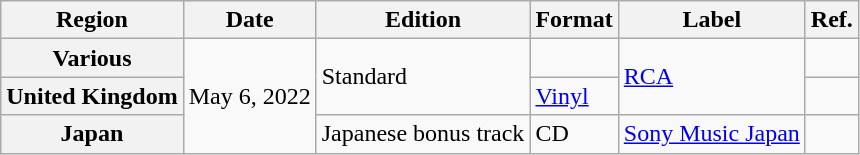<table class="wikitable plainrowheaders">
<tr>
<th scope="col">Region</th>
<th scope="col">Date</th>
<th scope="col">Edition</th>
<th scope="col">Format</th>
<th scope="col">Label</th>
<th scope="col">Ref.</th>
</tr>
<tr>
<th scope="row">Various</th>
<td rowspan="3">May 6, 2022</td>
<td rowspan="2">Standard</td>
<td></td>
<td rowspan="2"><a href='#'>RCA</a></td>
<td style="text-align:center;"></td>
</tr>
<tr>
<th scope="row">United Kingdom</th>
<td><a href='#'>Vinyl</a></td>
<td style="text-align:center;"></td>
</tr>
<tr>
<th scope="row">Japan</th>
<td>Japanese bonus track</td>
<td>CD</td>
<td><a href='#'>Sony Music Japan</a></td>
<td style="text-align:center;"></td>
</tr>
</table>
